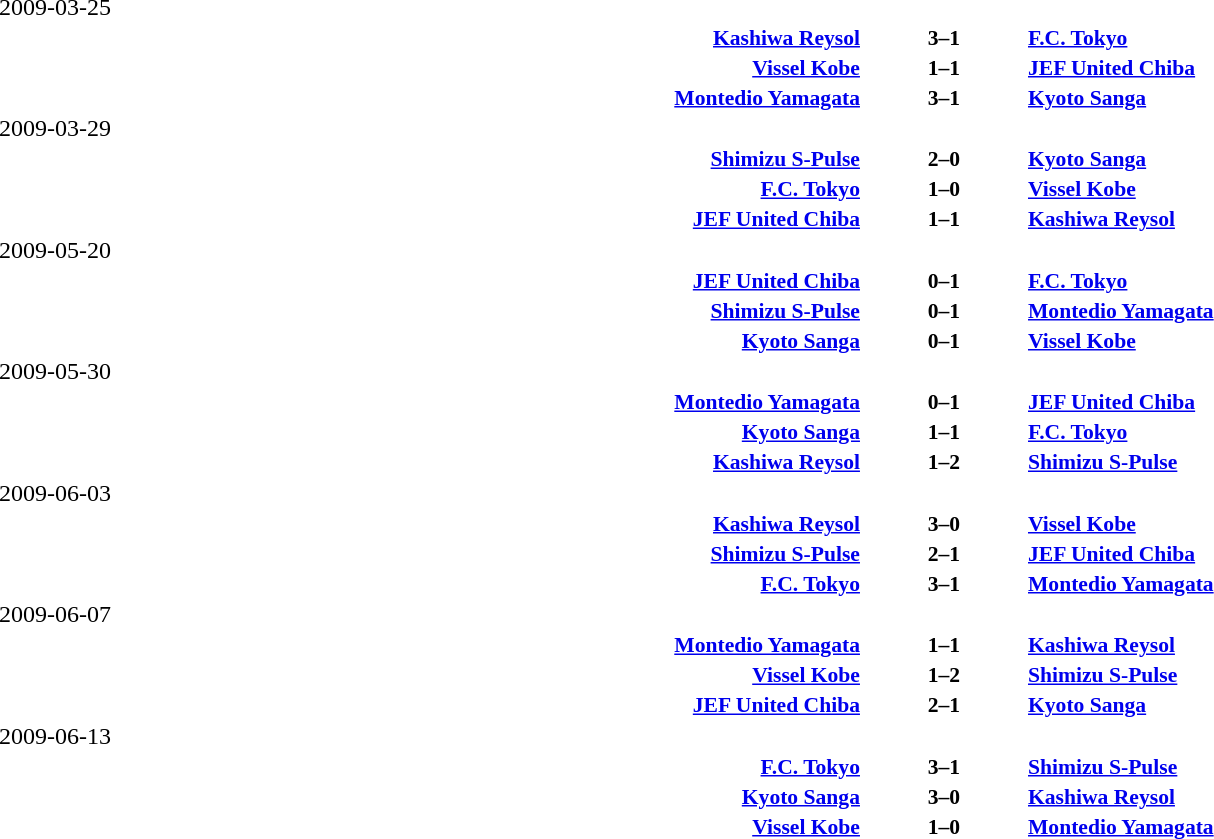<table width=100% cellspacing=1>
<tr>
<th></th>
<th></th>
<th></th>
</tr>
<tr>
<td>2009-03-25</td>
</tr>
<tr style=font-size:90%>
<td align=right><strong><a href='#'>Kashiwa Reysol</a></strong></td>
<td align=center><strong>3–1</strong></td>
<td><strong><a href='#'>F.C. Tokyo</a></strong></td>
</tr>
<tr style=font-size:90%>
<td align=right><strong><a href='#'>Vissel Kobe</a></strong></td>
<td align=center><strong>1–1</strong></td>
<td><strong><a href='#'>JEF United Chiba</a></strong></td>
</tr>
<tr style=font-size:90%>
<td align=right><strong><a href='#'>Montedio Yamagata</a></strong></td>
<td align=center><strong>3–1</strong></td>
<td><strong><a href='#'>Kyoto Sanga</a></strong></td>
</tr>
<tr>
<td>2009-03-29</td>
</tr>
<tr style=font-size:90%>
<td align=right><strong><a href='#'>Shimizu S-Pulse</a></strong></td>
<td align=center><strong>2–0</strong></td>
<td><strong><a href='#'>Kyoto Sanga</a></strong></td>
</tr>
<tr style=font-size:90%>
<td align=right><strong><a href='#'>F.C. Tokyo</a></strong></td>
<td align=center><strong>1–0</strong></td>
<td><strong><a href='#'>Vissel Kobe</a></strong></td>
</tr>
<tr style=font-size:90%>
<td align=right><strong><a href='#'>JEF United Chiba</a></strong></td>
<td align=center><strong>1–1</strong></td>
<td><strong><a href='#'>Kashiwa Reysol</a></strong></td>
</tr>
<tr>
<td>2009-05-20</td>
</tr>
<tr style=font-size:90%>
<td align=right><strong><a href='#'>JEF United Chiba</a></strong></td>
<td align=center><strong>0–1</strong></td>
<td><strong><a href='#'>F.C. Tokyo</a></strong></td>
</tr>
<tr style=font-size:90%>
<td align=right><strong><a href='#'>Shimizu S-Pulse</a></strong></td>
<td align=center><strong>0–1</strong></td>
<td><strong><a href='#'>Montedio Yamagata</a></strong></td>
</tr>
<tr style=font-size:90%>
<td align=right><strong><a href='#'>Kyoto Sanga</a></strong></td>
<td align=center><strong>0–1</strong></td>
<td><strong><a href='#'>Vissel Kobe</a></strong></td>
</tr>
<tr>
<td>2009-05-30</td>
</tr>
<tr style=font-size:90%>
<td align=right><strong><a href='#'>Montedio Yamagata</a></strong></td>
<td align=center><strong>0–1</strong></td>
<td><strong><a href='#'>JEF United Chiba</a></strong></td>
</tr>
<tr style=font-size:90%>
<td align=right><strong><a href='#'>Kyoto Sanga</a></strong></td>
<td align=center><strong>1–1</strong></td>
<td><strong><a href='#'>F.C. Tokyo</a></strong></td>
</tr>
<tr style=font-size:90%>
<td align=right><strong><a href='#'>Kashiwa Reysol</a></strong></td>
<td align=center><strong>1–2</strong></td>
<td><strong><a href='#'>Shimizu S-Pulse</a></strong></td>
</tr>
<tr>
<td>2009-06-03</td>
</tr>
<tr style=font-size:90%>
<td align=right><strong><a href='#'>Kashiwa Reysol</a></strong></td>
<td align=center><strong>3–0</strong></td>
<td><strong><a href='#'>Vissel Kobe</a></strong></td>
</tr>
<tr style=font-size:90%>
<td align=right><strong><a href='#'>Shimizu S-Pulse</a></strong></td>
<td align=center><strong>2–1</strong></td>
<td><strong><a href='#'>JEF United Chiba</a></strong></td>
</tr>
<tr style=font-size:90%>
<td align=right><strong><a href='#'>F.C. Tokyo</a></strong></td>
<td align=center><strong>3–1</strong></td>
<td><strong><a href='#'>Montedio Yamagata</a></strong></td>
</tr>
<tr>
<td>2009-06-07</td>
</tr>
<tr style=font-size:90%>
<td align=right><strong><a href='#'>Montedio Yamagata</a></strong></td>
<td align=center><strong>1–1</strong></td>
<td><strong><a href='#'>Kashiwa Reysol</a></strong></td>
</tr>
<tr style=font-size:90%>
<td align=right><strong><a href='#'>Vissel Kobe</a></strong></td>
<td align=center><strong>1–2</strong></td>
<td><strong><a href='#'>Shimizu S-Pulse</a></strong></td>
</tr>
<tr style=font-size:90%>
<td align=right><strong><a href='#'>JEF United Chiba</a></strong></td>
<td align=center><strong>2–1</strong></td>
<td><strong><a href='#'>Kyoto Sanga</a></strong></td>
</tr>
<tr>
<td>2009-06-13</td>
</tr>
<tr style=font-size:90%>
<td align=right><strong><a href='#'>F.C. Tokyo</a></strong></td>
<td align=center><strong>3–1</strong></td>
<td><strong><a href='#'>Shimizu S-Pulse</a></strong></td>
</tr>
<tr style=font-size:90%>
<td align=right><strong><a href='#'>Kyoto Sanga</a></strong></td>
<td align=center><strong>3–0</strong></td>
<td><strong><a href='#'>Kashiwa Reysol</a></strong></td>
</tr>
<tr style=font-size:90%>
<td align=right><strong><a href='#'>Vissel Kobe</a></strong></td>
<td align=center><strong>1–0</strong></td>
<td><strong><a href='#'>Montedio Yamagata</a></strong></td>
</tr>
</table>
